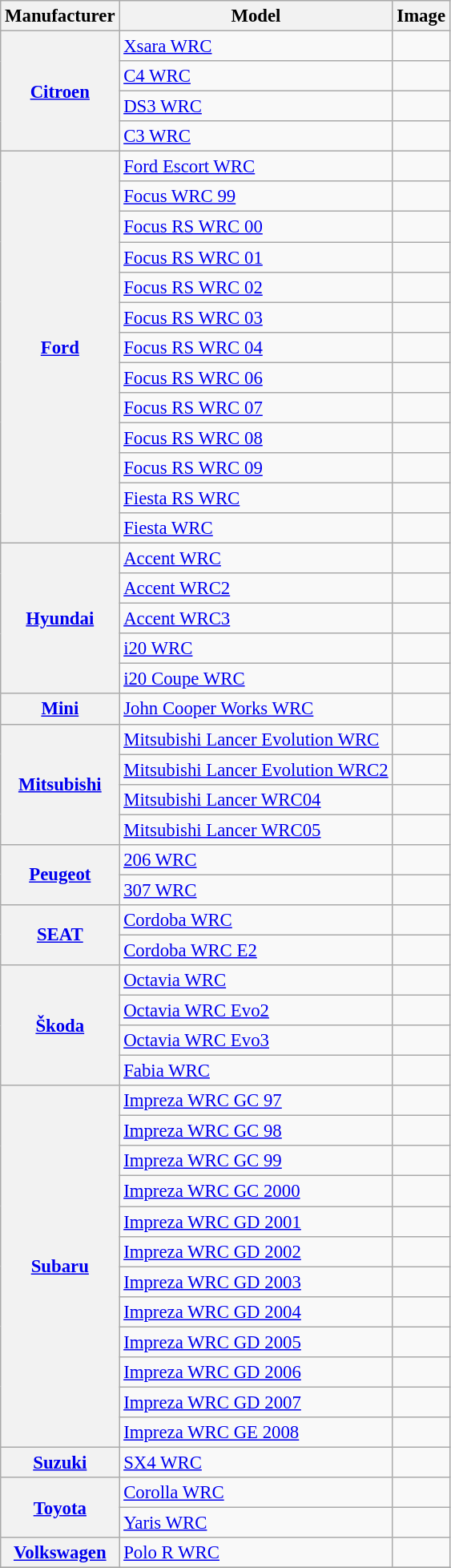<table class="wikitable" style=font-size:95%;>
<tr>
<th>Manufacturer</th>
<th>Model</th>
<th>Image</th>
</tr>
<tr>
<th rowspan=4><a href='#'>Citroen</a></th>
<td><a href='#'>Xsara WRC</a></td>
<td></td>
</tr>
<tr>
<td><a href='#'>C4 WRC</a></td>
<td></td>
</tr>
<tr>
<td><a href='#'>DS3 WRC</a></td>
<td></td>
</tr>
<tr>
<td><a href='#'>C3 WRC</a></td>
<td></td>
</tr>
<tr>
<th rowspan="13"><a href='#'>Ford</a></th>
<td><a href='#'>Ford Escort WRC</a></td>
<td></td>
</tr>
<tr>
<td><a href='#'>Focus WRC 99</a></td>
<td></td>
</tr>
<tr>
<td><a href='#'>Focus RS WRC 00</a></td>
<td></td>
</tr>
<tr>
<td><a href='#'>Focus RS WRC 01</a></td>
<td></td>
</tr>
<tr>
<td><a href='#'>Focus RS WRC 02</a></td>
<td></td>
</tr>
<tr>
<td><a href='#'>Focus RS WRC 03</a></td>
<td></td>
</tr>
<tr>
<td><a href='#'>Focus RS WRC 04</a></td>
<td></td>
</tr>
<tr>
<td><a href='#'>Focus RS WRC 06</a></td>
<td></td>
</tr>
<tr>
<td><a href='#'>Focus RS WRC 07</a></td>
<td></td>
</tr>
<tr>
<td><a href='#'>Focus RS WRC 08</a></td>
<td></td>
</tr>
<tr>
<td><a href='#'>Focus RS WRC 09</a></td>
<td></td>
</tr>
<tr>
<td><a href='#'>Fiesta RS WRC</a></td>
<td></td>
</tr>
<tr>
<td><a href='#'>Fiesta WRC</a></td>
<td></td>
</tr>
<tr>
<th rowspan=5><a href='#'>Hyundai</a></th>
<td><a href='#'>Accent WRC</a></td>
<td></td>
</tr>
<tr>
<td><a href='#'>Accent WRC2</a></td>
<td></td>
</tr>
<tr>
<td><a href='#'>Accent WRC3</a></td>
<td></td>
</tr>
<tr>
<td><a href='#'>i20 WRC</a></td>
<td></td>
</tr>
<tr>
<td><a href='#'>i20 Coupe WRC</a></td>
<td></td>
</tr>
<tr>
<th><a href='#'>Mini</a></th>
<td><a href='#'>John Cooper Works WRC</a></td>
<td></td>
</tr>
<tr>
<th rowspan=4><a href='#'>Mitsubishi</a></th>
<td><a href='#'>Mitsubishi Lancer Evolution WRC</a></td>
<td></td>
</tr>
<tr>
<td><a href='#'>Mitsubishi Lancer Evolution WRC2</a></td>
<td></td>
</tr>
<tr>
<td><a href='#'>Mitsubishi Lancer WRC04</a></td>
<td></td>
</tr>
<tr>
<td><a href='#'>Mitsubishi Lancer WRC05</a></td>
<td></td>
</tr>
<tr>
<th rowspan=2><a href='#'>Peugeot</a></th>
<td><a href='#'>206 WRC</a></td>
<td></td>
</tr>
<tr>
<td><a href='#'>307 WRC</a></td>
<td></td>
</tr>
<tr>
<th rowspan=2><a href='#'>SEAT</a></th>
<td><a href='#'>Cordoba WRC</a></td>
<td></td>
</tr>
<tr>
<td><a href='#'>Cordoba WRC E2</a></td>
<td></td>
</tr>
<tr>
<th rowspan=4><a href='#'>Škoda</a></th>
<td><a href='#'>Octavia WRC</a></td>
<td></td>
</tr>
<tr>
<td><a href='#'>Octavia WRC Evo2</a></td>
<td></td>
</tr>
<tr>
<td><a href='#'>Octavia WRC Evo3</a></td>
<td></td>
</tr>
<tr>
<td><a href='#'>Fabia WRC</a></td>
<td></td>
</tr>
<tr>
<th rowspan=12><a href='#'>Subaru</a></th>
<td><a href='#'>Impreza WRC GC 97</a></td>
<td></td>
</tr>
<tr>
<td><a href='#'>Impreza WRC GC 98</a></td>
<td></td>
</tr>
<tr>
<td><a href='#'>Impreza WRC GC 99</a></td>
<td></td>
</tr>
<tr>
<td><a href='#'>Impreza WRC GC 2000</a></td>
<td></td>
</tr>
<tr>
<td><a href='#'>Impreza WRC GD 2001</a></td>
<td></td>
</tr>
<tr>
<td><a href='#'>Impreza WRC GD 2002</a></td>
<td></td>
</tr>
<tr>
<td><a href='#'>Impreza WRC GD 2003</a></td>
<td></td>
</tr>
<tr>
<td><a href='#'>Impreza WRC GD 2004</a></td>
<td></td>
</tr>
<tr>
<td><a href='#'>Impreza WRC GD 2005</a></td>
<td></td>
</tr>
<tr>
<td><a href='#'>Impreza WRC GD 2006</a></td>
<td></td>
</tr>
<tr>
<td><a href='#'>Impreza WRC GD 2007</a></td>
<td></td>
</tr>
<tr>
<td><a href='#'>Impreza WRC GE 2008</a></td>
<td></td>
</tr>
<tr>
<th><a href='#'>Suzuki</a></th>
<td><a href='#'>SX4 WRC</a></td>
<td></td>
</tr>
<tr>
<th rowspan=2><a href='#'>Toyota</a></th>
<td><a href='#'>Corolla WRC</a></td>
<td></td>
</tr>
<tr>
<td><a href='#'>Yaris WRC</a></td>
<td></td>
</tr>
<tr>
<th><a href='#'>Volkswagen</a></th>
<td><a href='#'>Polo R WRC</a></td>
<td></td>
</tr>
<tr>
</tr>
</table>
